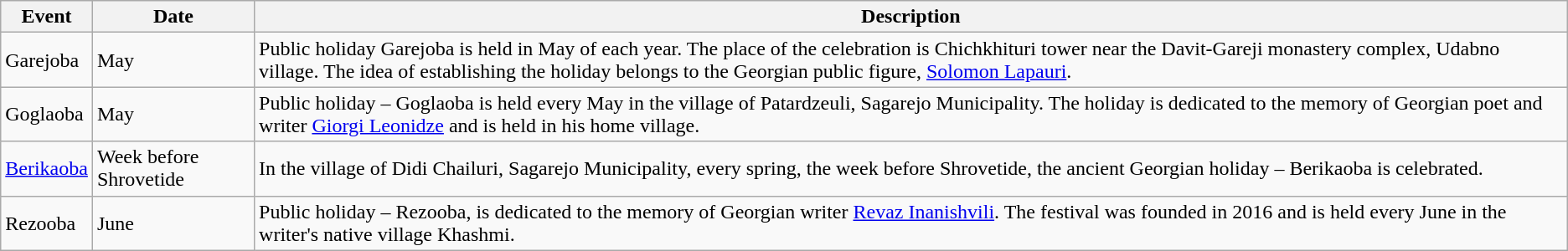<table class="wikitable">
<tr>
<th>Event</th>
<th>Date</th>
<th>Description</th>
</tr>
<tr>
<td>Garejoba</td>
<td>May</td>
<td>Public holiday Garejoba is held in May of each year. The place of the celebration is Chichkhituri tower near the Davit-Gareji monastery complex, Udabno village. The idea of establishing the holiday belongs to the Georgian public figure, <a href='#'>Solomon Lapauri</a>.</td>
</tr>
<tr>
<td>Goglaoba</td>
<td>May</td>
<td>Public holiday – Goglaoba is held every May in the village of Patardzeuli, Sagarejo Municipality. The holiday is dedicated to the memory of Georgian poet and writer <a href='#'>Giorgi Leonidze</a> and is held in his home village.</td>
</tr>
<tr>
<td><a href='#'>Berikaoba</a></td>
<td>Week before Shrovetide</td>
<td>In the village of Didi Chailuri, Sagarejo Municipality, every spring, the week before Shrovetide, the ancient Georgian holiday – Berikaoba is celebrated.</td>
</tr>
<tr>
<td>Rezooba</td>
<td>June</td>
<td>Public holiday – Rezooba, is dedicated to the memory of Georgian writer <a href='#'>Revaz Inanishvili</a>. The festival was founded in 2016 and is held every June in the writer's native village Khashmi.</td>
</tr>
</table>
